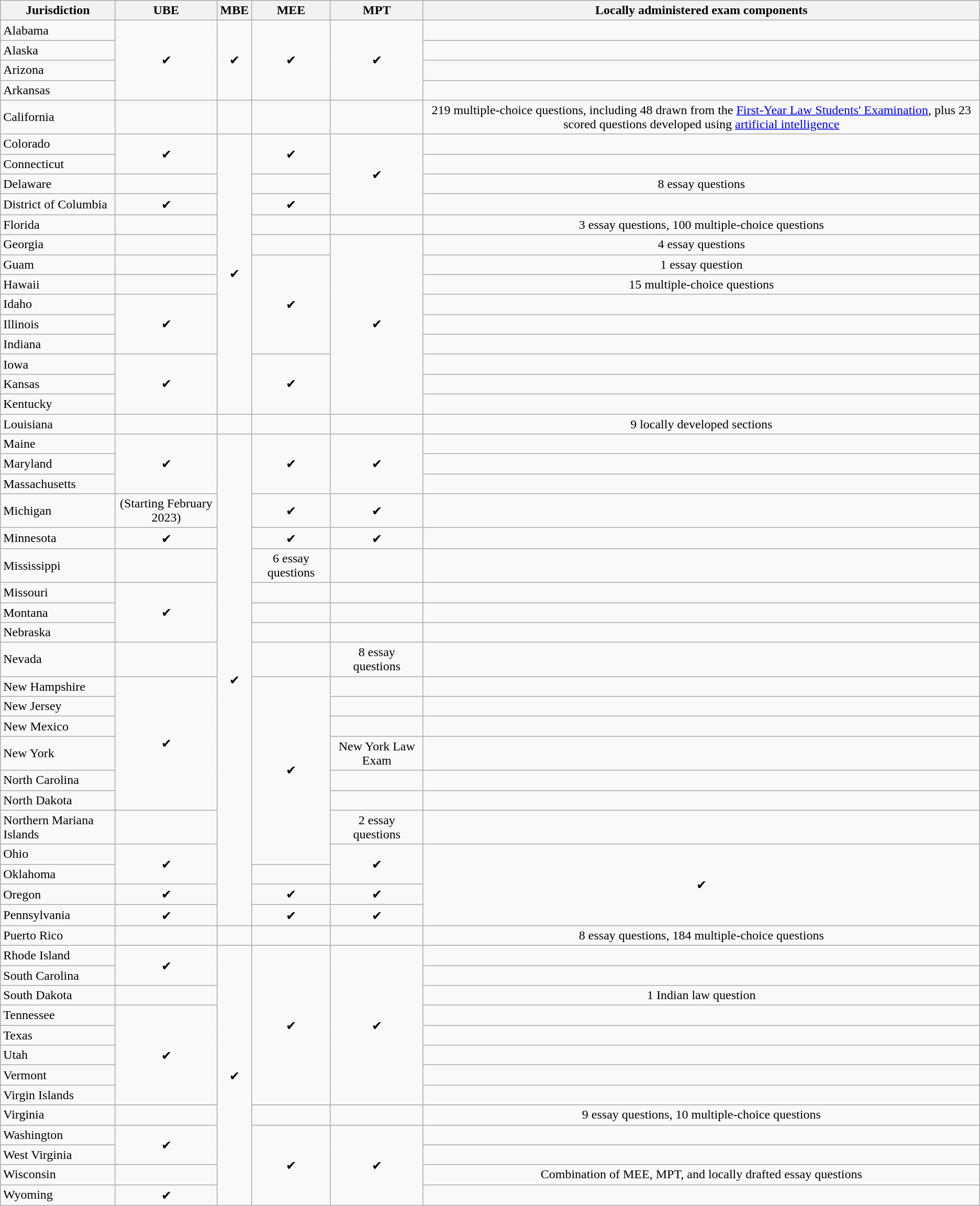<table class="wikitable sortable" style="text-align:center;">
<tr>
<th>Jurisdiction</th>
<th>UBE</th>
<th>MBE</th>
<th>MEE</th>
<th>MPT</th>
<th>Locally administered exam components</th>
</tr>
<tr>
<td style="text-align:left;">Alabama</td>
<td rowspan="4">✔</td>
<td rowspan="4">✔</td>
<td rowspan="4">✔</td>
<td rowspan="4">✔</td>
<td></td>
</tr>
<tr>
<td style="text-align:left;">Alaska</td>
<td></td>
</tr>
<tr>
<td style="text-align:left;">Arizona</td>
<td></td>
</tr>
<tr>
<td style="text-align:left;">Arkansas</td>
<td></td>
</tr>
<tr>
<td style="text-align:left;">California</td>
<td></td>
<td></td>
<td></td>
<td></td>
<td>219 multiple-choice questions, including 48 drawn from the <a href='#'>First-Year Law Students' Examination</a>, plus 23 scored questions developed using <a href='#'>artificial intelligence</a></td>
</tr>
<tr>
<td style="text-align:left;">Colorado</td>
<td rowspan="2">✔</td>
<td rowspan="14">✔</td>
<td rowspan="2">✔</td>
<td rowspan="4">✔</td>
<td></td>
</tr>
<tr>
<td style="text-align:left;">Connecticut</td>
<td></td>
</tr>
<tr>
<td style="text-align:left;">Delaware</td>
<td></td>
<td></td>
<td>8 essay questions</td>
</tr>
<tr>
<td style="text-align:left;">District of Columbia</td>
<td>✔</td>
<td>✔</td>
<td></td>
</tr>
<tr>
<td style="text-align:left;">Florida</td>
<td></td>
<td></td>
<td></td>
<td>3 essay questions, 100 multiple-choice questions</td>
</tr>
<tr>
<td style="text-align:left;">Georgia</td>
<td></td>
<td></td>
<td rowspan="9">✔</td>
<td>4 essay questions</td>
</tr>
<tr>
<td style="text-align:left;">Guam</td>
<td></td>
<td rowspan="5">✔</td>
<td>1 essay question</td>
</tr>
<tr>
<td style="text-align:left;">Hawaii</td>
<td></td>
<td>15 multiple-choice questions</td>
</tr>
<tr>
<td style="text-align:left;">Idaho</td>
<td rowspan="3">✔</td>
<td></td>
</tr>
<tr>
<td style="text-align:left;">Illinois</td>
<td></td>
</tr>
<tr>
<td style="text-align:left;">Indiana</td>
<td></td>
</tr>
<tr>
<td style="text-align:left;">Iowa</td>
<td rowspan="3">✔</td>
<td rowspan="3">✔</td>
<td></td>
</tr>
<tr>
<td style="text-align:left;">Kansas</td>
<td></td>
</tr>
<tr>
<td style="text-align:left;">Kentucky</td>
<td></td>
</tr>
<tr>
<td style="text-align:left;">Louisiana</td>
<td></td>
<td></td>
<td></td>
<td></td>
<td>9 locally developed sections</td>
</tr>
<tr>
<td style="text-align:left;">Maine</td>
<td rowspan="3">✔</td>
<td rowspan="21">✔</td>
<td rowspan="3">✔</td>
<td rowspan="3">✔</td>
<td></td>
</tr>
<tr>
<td style="text-align:left;">Maryland</td>
<td></td>
</tr>
<tr>
<td style="text-align:left;">Massachusetts</td>
<td></td>
</tr>
<tr>
<td style="text-align:left;">Michigan</td>
<td>(Starting February 2023)</td>
<td>✔</td>
<td>✔</td>
<td></td>
</tr>
<tr>
<td style="text-align:left;">Minnesota</td>
<td>✔</td>
<td>✔</td>
<td>✔</td>
<td></td>
</tr>
<tr>
<td style="text-align:left;">Mississippi</td>
<td></td>
<td>6 essay questions</td>
<td></td>
<td></td>
</tr>
<tr>
<td style="text-align:left;">Missouri</td>
<td rowspan="3">✔</td>
<td></td>
<td></td>
<td></td>
</tr>
<tr>
<td style="text-align:left;">Montana</td>
<td></td>
<td></td>
<td></td>
</tr>
<tr>
<td style="text-align:left;">Nebraska</td>
<td></td>
<td></td>
<td></td>
</tr>
<tr>
<td style="text-align:left;">Nevada</td>
<td></td>
<td></td>
<td>8 essay questions</td>
<td></td>
</tr>
<tr>
<td style="text-align:left;">New Hampshire</td>
<td rowspan="6">✔</td>
<td rowspan="8">✔</td>
<td></td>
<td></td>
</tr>
<tr>
<td style="text-align:left;">New Jersey</td>
<td></td>
<td></td>
</tr>
<tr>
<td style="text-align:left;">New Mexico</td>
<td></td>
<td></td>
</tr>
<tr>
<td style="text-align:left;">New York</td>
<td>New York Law Exam</td>
<td></td>
</tr>
<tr>
<td style="text-align:left;">North Carolina</td>
<td></td>
<td></td>
</tr>
<tr>
<td style="text-align:left;">North Dakota</td>
<td></td>
<td></td>
</tr>
<tr>
<td style="text-align:left;">Northern Mariana Islands</td>
<td></td>
<td>2 essay questions</td>
<td></td>
</tr>
<tr>
<td style="text-align:left;">Ohio</td>
<td rowspan="2">✔</td>
<td rowspan="2">✔</td>
<td rowspan="4">✔</td>
</tr>
<tr>
<td style="text-align:left;">Oklahoma</td>
</tr>
<tr>
<td style="text-align:left;">Oregon</td>
<td>✔</td>
<td>✔</td>
<td>✔</td>
</tr>
<tr>
<td style="text-align:left;">Pennsylvania</td>
<td>✔</td>
<td>✔</td>
<td>✔</td>
</tr>
<tr>
<td style="text-align:left;">Puerto Rico</td>
<td></td>
<td></td>
<td></td>
<td></td>
<td>8 essay questions, 184 multiple-choice questions</td>
</tr>
<tr>
<td style="text-align:left;">Rhode Island</td>
<td rowspan="2">✔</td>
<td rowspan="13">✔</td>
<td rowspan="8">✔</td>
<td rowspan="8">✔</td>
<td></td>
</tr>
<tr>
<td style="text-align:left;">South Carolina</td>
<td></td>
</tr>
<tr>
<td style="text-align:left;">South Dakota</td>
<td></td>
<td>1 Indian law question</td>
</tr>
<tr>
<td style="text-align:left;">Tennessee</td>
<td rowspan="5">✔</td>
<td></td>
</tr>
<tr>
<td style="text-align:left;">Texas</td>
<td></td>
</tr>
<tr>
<td style="text-align:left;">Utah</td>
<td></td>
</tr>
<tr>
<td style="text-align:left;">Vermont</td>
<td></td>
</tr>
<tr>
<td style="text-align:left;">Virgin Islands</td>
<td></td>
</tr>
<tr>
<td style="text-align:left;">Virginia</td>
<td></td>
<td></td>
<td></td>
<td>9 essay questions, 10 multiple-choice questions</td>
</tr>
<tr>
<td style="text-align:left;">Washington</td>
<td rowspan="2">✔</td>
<td rowspan="4">✔</td>
<td rowspan="4">✔</td>
<td></td>
</tr>
<tr>
<td style="text-align:left;">West Virginia</td>
<td></td>
</tr>
<tr>
<td style="text-align:left;">Wisconsin</td>
<td></td>
<td>Combination of MEE, MPT, and locally drafted essay questions</td>
</tr>
<tr>
<td style="text-align:left;">Wyoming</td>
<td>✔</td>
<td></td>
</tr>
</table>
